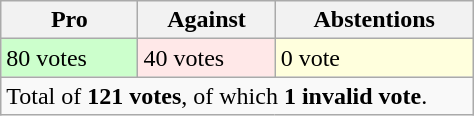<table class="wikitable" width="25%">
<tr>
<th>Pro</th>
<th>Against</th>
<th>Abstentions</th>
</tr>
<tr>
<td bgcolor="#CCFFCC">80 votes</td>
<td bgcolor="#FFE8E8">40 votes</td>
<td bgcolor="#FFFFDD">0 vote</td>
</tr>
<tr>
<td colspan="3">Total of <strong>121 votes</strong>, of which <strong>1 invalid vote</strong>.</td>
</tr>
</table>
